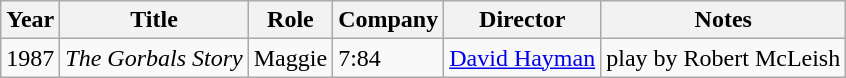<table class="wikitable">
<tr>
<th>Year</th>
<th>Title</th>
<th>Role</th>
<th>Company</th>
<th>Director</th>
<th>Notes</th>
</tr>
<tr>
<td>1987</td>
<td><em>The Gorbals Story</em></td>
<td>Maggie</td>
<td>7:84</td>
<td><a href='#'>David Hayman</a></td>
<td>play by Robert McLeish</td>
</tr>
</table>
